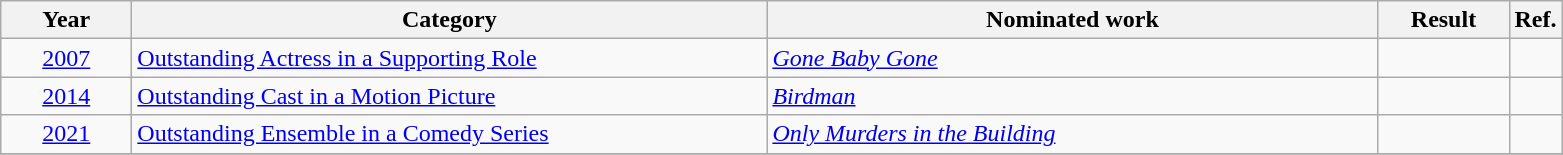<table class=wikitable>
<tr>
<th scope="col" style="width:5em;">Year</th>
<th scope="col" style="width:26em;">Category</th>
<th scope="col" style="width:25em;">Nominated work</th>
<th scope="col" style="width:5em;">Result</th>
<th>Ref.</th>
</tr>
<tr>
<td style="text-align:center;"><a href='#'>2007</a></td>
<td><a href='#'>Outstanding Actress in a Supporting Role</a></td>
<td><em><a href='#'>Gone Baby Gone</a></em></td>
<td></td>
<td></td>
</tr>
<tr>
<td style="text-align:center;"><a href='#'>2014</a></td>
<td><a href='#'>Outstanding Cast in a Motion Picture</a></td>
<td><em><a href='#'>Birdman</a></em></td>
<td></td>
<td></td>
</tr>
<tr>
<td style="text-align:center;"><a href='#'>2021</a></td>
<td><a href='#'>Outstanding Ensemble in a Comedy Series</a></td>
<td><em><a href='#'>Only Murders in the Building</a></em></td>
<td></td>
<td></td>
</tr>
<tr>
</tr>
</table>
